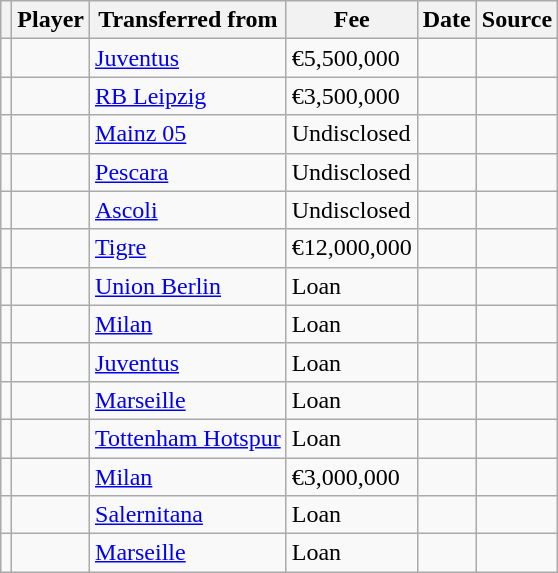<table class="wikitable plainrowheaders sortable">
<tr>
<th></th>
<th scope="col">Player</th>
<th>Transferred from</th>
<th style="width: 65px;">Fee</th>
<th scope="col">Date</th>
<th scope="col">Source</th>
</tr>
<tr>
<td align="center"></td>
<td></td>
<td> <a href='#'>Juventus</a></td>
<td>€5,500,000</td>
<td></td>
<td></td>
</tr>
<tr>
<td align="center"></td>
<td></td>
<td> <a href='#'>RB Leipzig</a></td>
<td>€3,500,000</td>
<td></td>
<td></td>
</tr>
<tr>
<td align="center"></td>
<td></td>
<td> <a href='#'>Mainz 05</a></td>
<td>Undisclosed</td>
<td></td>
<td></td>
</tr>
<tr>
<td align="center"></td>
<td></td>
<td> <a href='#'>Pescara</a></td>
<td>Undisclosed</td>
<td></td>
<td></td>
</tr>
<tr>
<td align="center"></td>
<td></td>
<td> <a href='#'>Ascoli</a></td>
<td>Undisclosed</td>
<td></td>
<td></td>
</tr>
<tr>
<td align="center"></td>
<td></td>
<td> <a href='#'>Tigre</a></td>
<td>€12,000,000</td>
<td></td>
<td></td>
</tr>
<tr>
<td align="center"></td>
<td></td>
<td> <a href='#'>Union Berlin</a></td>
<td>Loan</td>
<td></td>
<td></td>
</tr>
<tr>
<td align="center"></td>
<td></td>
<td> <a href='#'>Milan</a></td>
<td>Loan</td>
<td></td>
<td></td>
</tr>
<tr>
<td align="center"></td>
<td></td>
<td> <a href='#'>Juventus</a></td>
<td>Loan</td>
<td></td>
<td></td>
</tr>
<tr>
<td align="center"></td>
<td></td>
<td> <a href='#'>Marseille</a></td>
<td>Loan</td>
<td></td>
<td></td>
</tr>
<tr>
<td align="center"></td>
<td></td>
<td> <a href='#'>Tottenham Hotspur</a></td>
<td>Loan</td>
<td></td>
<td></td>
</tr>
<tr>
<td align="center"></td>
<td></td>
<td> <a href='#'>Milan</a></td>
<td>€3,000,000</td>
<td></td>
<td></td>
</tr>
<tr>
<td align="center"></td>
<td></td>
<td> <a href='#'>Salernitana</a></td>
<td>Loan</td>
<td></td>
<td></td>
</tr>
<tr>
<td align="center"></td>
<td></td>
<td> <a href='#'>Marseille</a></td>
<td>Loan</td>
<td></td>
<td></td>
</tr>
</table>
